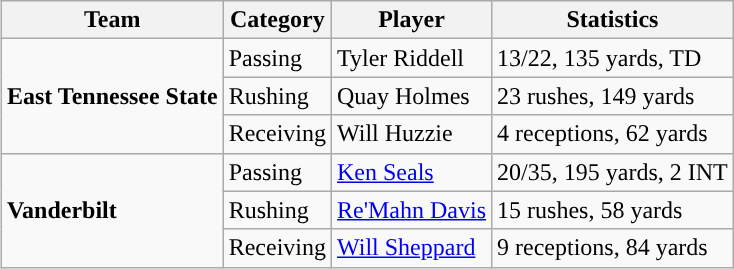<table class="wikitable" style="float: right;">
<tr>
<th>Team</th>
<th>Category</th>
<th>Player</th>
<th>Statistics</th>
</tr>
<tr>
<td rowspan=3><strong>East Tennessee State</strong></td>
<td>Passing</td>
<td>Tyler Riddell</td>
<td>13/22, 135 yards, TD</td>
</tr>
<tr>
<td>Rushing</td>
<td>Quay Holmes</td>
<td>23 rushes, 149 yards</td>
</tr>
<tr>
<td>Receiving</td>
<td>Will Huzzie</td>
<td>4 receptions, 62 yards</td>
</tr>
<tr>
<td rowspan=3><strong>Vanderbilt</strong></td>
<td>Passing</td>
<td><a href='#'>Ken Seals</a></td>
<td>20/35, 195 yards, 2 INT</td>
</tr>
<tr>
<td>Rushing</td>
<td><a href='#'>Re'Mahn Davis</a></td>
<td>15 rushes, 58 yards</td>
</tr>
<tr>
<td>Receiving</td>
<td><a href='#'>Will Sheppard</a></td>
<td>9 receptions, 84 yards</td>
</tr>
</table>
